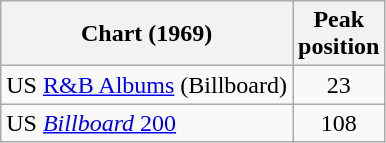<table class="wikitable plainrowheaders">
<tr>
<th scope="col">Chart (1969)</th>
<th scope="col">Peak <br> position</th>
</tr>
<tr>
<td scope="row">US <a href='#'>R&B Albums</a> (Billboard)</td>
<td align="center">23</td>
</tr>
<tr>
<td scope="row">US <a href='#'><em>Billboard</em> 200</a></td>
<td align="center">108</td>
</tr>
</table>
